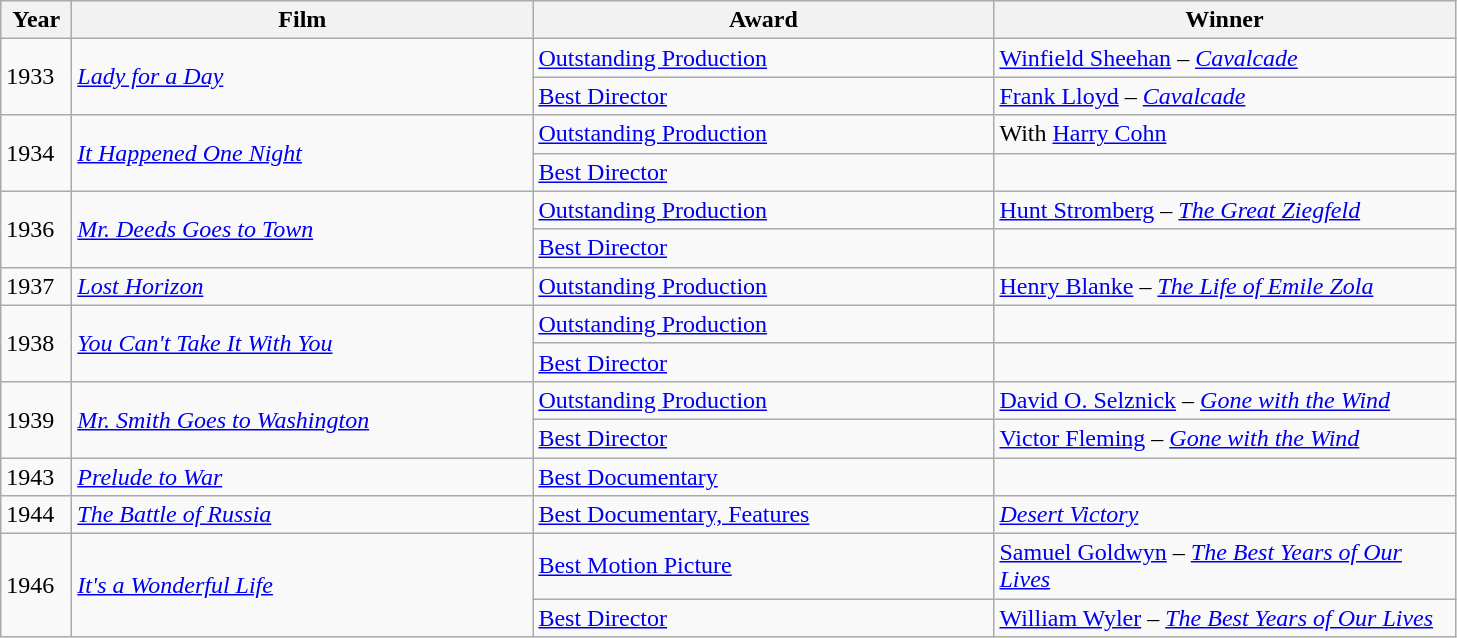<table class="wikitable">
<tr>
<th style="width:40px;">Year</th>
<th style="width:300px;">Film</th>
<th style="width:300px;">Award</th>
<th style="width:300px;">Winner</th>
</tr>
<tr>
<td rowspan=2>1933</td>
<td rowspan=2><em><a href='#'>Lady for a Day</a></em></td>
<td><a href='#'>Outstanding Production</a></td>
<td><a href='#'>Winfield Sheehan</a> – <em><a href='#'>Cavalcade</a></em></td>
</tr>
<tr>
<td><a href='#'>Best Director</a></td>
<td><a href='#'>Frank Lloyd</a> – <em><a href='#'>Cavalcade</a></em></td>
</tr>
<tr>
<td rowspan=2>1934</td>
<td rowspan=2><em><a href='#'>It Happened One Night</a></em></td>
<td><a href='#'>Outstanding Production</a></td>
<td> With <a href='#'>Harry Cohn</a></td>
</tr>
<tr>
<td><a href='#'>Best Director</a></td>
<td></td>
</tr>
<tr>
<td rowspan=2>1936</td>
<td rowspan=2><em><a href='#'>Mr. Deeds Goes to Town</a></em></td>
<td><a href='#'>Outstanding Production</a></td>
<td><a href='#'>Hunt Stromberg</a> – <em><a href='#'>The Great Ziegfeld</a></em></td>
</tr>
<tr>
<td><a href='#'>Best Director</a></td>
<td></td>
</tr>
<tr>
<td>1937</td>
<td><em><a href='#'>Lost Horizon</a></em></td>
<td><a href='#'>Outstanding Production</a></td>
<td><a href='#'>Henry Blanke</a> – <em><a href='#'>The Life of Emile Zola</a></em></td>
</tr>
<tr>
<td rowspan=2>1938</td>
<td rowspan=2><em><a href='#'>You Can't Take It With You</a></em></td>
<td><a href='#'>Outstanding Production</a></td>
<td></td>
</tr>
<tr>
<td><a href='#'>Best Director</a></td>
<td></td>
</tr>
<tr>
<td rowspan=2>1939</td>
<td rowspan=2><em><a href='#'>Mr. Smith Goes to Washington</a></em></td>
<td><a href='#'>Outstanding Production</a></td>
<td><a href='#'>David O. Selznick</a> – <em><a href='#'>Gone with the Wind</a></em></td>
</tr>
<tr>
<td><a href='#'>Best Director</a></td>
<td><a href='#'>Victor Fleming</a> – <em><a href='#'>Gone with the Wind</a></em></td>
</tr>
<tr>
<td>1943</td>
<td><em><a href='#'>Prelude to War</a></em></td>
<td><a href='#'>Best Documentary</a></td>
<td></td>
</tr>
<tr>
<td>1944</td>
<td><em><a href='#'>The Battle of Russia</a></em></td>
<td><a href='#'>Best Documentary, Features</a></td>
<td><em><a href='#'>Desert Victory</a></em></td>
</tr>
<tr>
<td rowspan=2>1946</td>
<td rowspan=2><em><a href='#'>It's a Wonderful Life</a></em></td>
<td><a href='#'>Best Motion Picture</a></td>
<td><a href='#'>Samuel Goldwyn</a> – <em><a href='#'>The Best Years of Our Lives</a></em></td>
</tr>
<tr>
<td><a href='#'>Best Director</a></td>
<td><a href='#'>William Wyler</a> – <em><a href='#'>The Best Years of Our Lives</a></em></td>
</tr>
</table>
